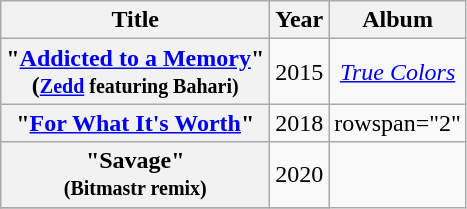<table class="wikitable plainrowheaders" style="text-align:center;">
<tr>
<th scope="col">Title</th>
<th scope="col">Year</th>
<th scope="col">Album</th>
</tr>
<tr>
<th scope="row">"<a href='#'>Addicted to a Memory</a>"<br>(<small><a href='#'>Zedd</a> featuring Bahari)</small></th>
<td>2015</td>
<td><em><a href='#'>True Colors</a></em></td>
</tr>
<tr>
<th scope="row">"<a href='#'>For What It's Worth</a>"</th>
<td>2018</td>
<td>rowspan="2" </td>
</tr>
<tr>
<th scope="row">"Savage"<br><small>(Bitmastr remix)</small></th>
<td>2020</td>
</tr>
<tr>
</tr>
</table>
